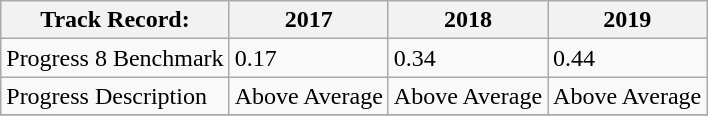<table class="wikitable">
<tr>
<th>Track Record:</th>
<th>2017</th>
<th>2018</th>
<th>2019</th>
</tr>
<tr>
<td>Progress 8 Benchmark</td>
<td>0.17</td>
<td>0.34</td>
<td>0.44</td>
</tr>
<tr>
<td>Progress Description</td>
<td>Above Average</td>
<td>Above Average</td>
<td>Above Average</td>
</tr>
<tr>
</tr>
</table>
